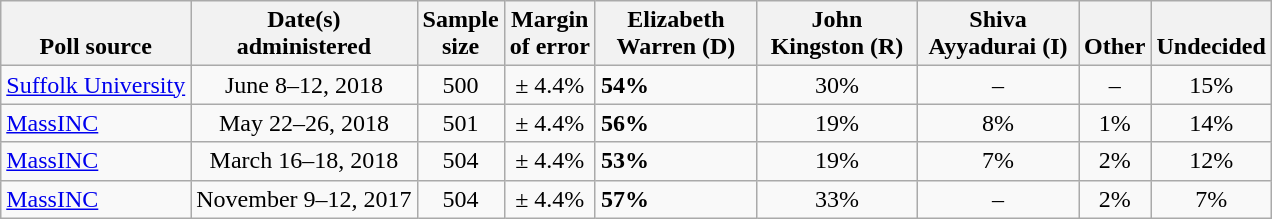<table class="wikitable">
<tr valign=bottom>
<th>Poll source</th>
<th>Date(s)<br>administered</th>
<th>Sample<br>size</th>
<th>Margin<br>of error</th>
<th style="width:100px;">Elizabeth<br>Warren (D)</th>
<th style="width:100px;">John<br>Kingston (R)</th>
<th style="width:100px;">Shiva<br>Ayyadurai (I)</th>
<th>Other</th>
<th>Undecided</th>
</tr>
<tr>
<td><a href='#'>Suffolk University</a></td>
<td align=center>June 8–12, 2018</td>
<td align=center>500</td>
<td align=center>± 4.4%</td>
<td><strong>54%</strong></td>
<td align=center>30%</td>
<td align=center>–</td>
<td align=center>–</td>
<td align=center>15%</td>
</tr>
<tr>
<td><a href='#'>MassINC</a></td>
<td align=center>May 22–26, 2018</td>
<td align=center>501</td>
<td align=center>± 4.4%</td>
<td><strong>56%</strong></td>
<td align=center>19%</td>
<td align=center>8%</td>
<td align=center>1%</td>
<td align=center>14%</td>
</tr>
<tr>
<td><a href='#'>MassINC</a></td>
<td align=center>March 16–18, 2018</td>
<td align=center>504</td>
<td align=center>± 4.4%</td>
<td><strong>53%</strong></td>
<td align=center>19%</td>
<td align=center>7%</td>
<td align=center>2%</td>
<td align=center>12%</td>
</tr>
<tr>
<td><a href='#'>MassINC</a></td>
<td align=center>November 9–12, 2017</td>
<td align=center>504</td>
<td align=center>± 4.4%</td>
<td><strong>57%</strong></td>
<td align=center>33%</td>
<td align=center>–</td>
<td align=center>2%</td>
<td align=center>7%</td>
</tr>
</table>
